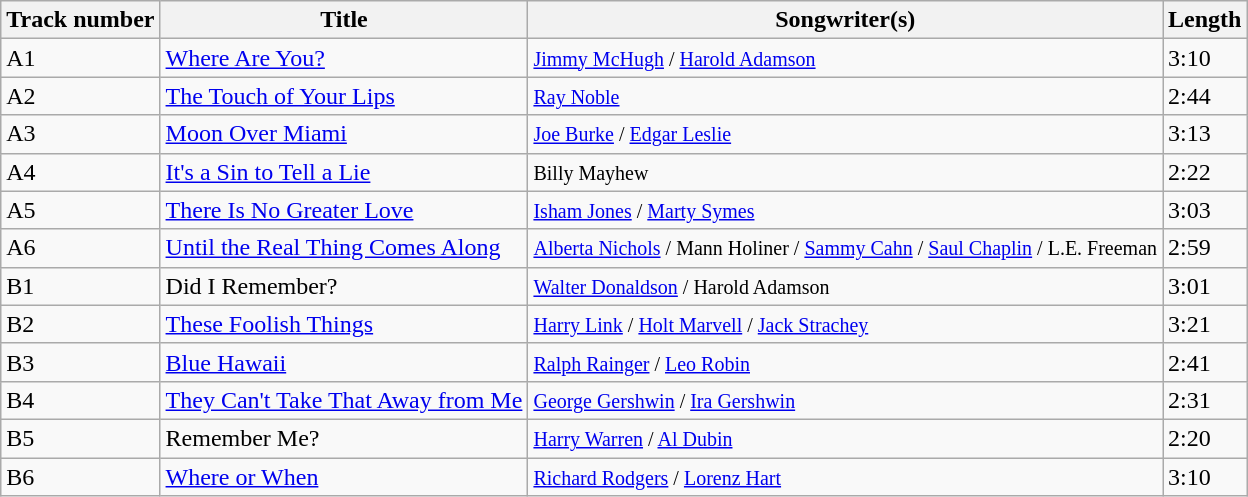<table class="wikitable">
<tr>
<th scope="col">Track number</th>
<th scope="col">Title</th>
<th scope="col">Songwriter(s)</th>
<th scope="col">Length</th>
</tr>
<tr>
<td>A1</td>
<td><a href='#'>Where Are You?</a></td>
<td><small><a href='#'>Jimmy McHugh</a> / <a href='#'>Harold Adamson</a></small></td>
<td>3:10<br></td>
</tr>
<tr>
<td>A2</td>
<td><a href='#'>The Touch of Your Lips</a></td>
<td><small><a href='#'>Ray Noble</a></small></td>
<td>2:44<br></td>
</tr>
<tr>
<td>A3</td>
<td><a href='#'>Moon Over Miami</a></td>
<td><small><a href='#'>Joe Burke</a> / <a href='#'>Edgar Leslie</a></small></td>
<td>3:13<br></td>
</tr>
<tr>
<td>A4</td>
<td><a href='#'>It's a Sin to Tell a Lie</a></td>
<td><small>Billy Mayhew</small></td>
<td>2:22<br></td>
</tr>
<tr>
<td>A5</td>
<td><a href='#'>There Is No Greater Love</a></td>
<td><small><a href='#'>Isham Jones</a> / <a href='#'>Marty Symes</a></small></td>
<td>3:03<br></td>
</tr>
<tr>
<td>A6</td>
<td><a href='#'>Until the Real Thing Comes Along</a></td>
<td><small><a href='#'>Alberta Nichols</a> / Mann Holiner / <a href='#'>Sammy Cahn</a> / <a href='#'>Saul Chaplin</a> / L.E. Freeman</small></td>
<td>2:59<br></td>
</tr>
<tr>
<td>B1</td>
<td>Did I Remember?</td>
<td><small><a href='#'>Walter Donaldson</a> / Harold Adamson</small></td>
<td>3:01<br></td>
</tr>
<tr>
<td>B2</td>
<td><a href='#'>These Foolish Things</a></td>
<td><small><a href='#'>Harry Link</a> / <a href='#'>Holt Marvell</a> / <a href='#'>Jack Strachey</a></small></td>
<td>3:21<br></td>
</tr>
<tr>
<td>B3</td>
<td><a href='#'>Blue Hawaii</a></td>
<td><small><a href='#'>Ralph Rainger</a> / <a href='#'>Leo Robin</a></small></td>
<td>2:41<br></td>
</tr>
<tr>
<td>B4</td>
<td><a href='#'>They Can't Take That Away from Me</a></td>
<td><small><a href='#'>George Gershwin</a> / <a href='#'>Ira Gershwin</a></small></td>
<td>2:31<br></td>
</tr>
<tr>
<td>B5</td>
<td>Remember Me?</td>
<td><small><a href='#'>Harry Warren</a> / <a href='#'>Al Dubin</a></small></td>
<td>2:20<br></td>
</tr>
<tr>
<td>B6</td>
<td><a href='#'>Where or When</a></td>
<td><small><a href='#'>Richard Rodgers</a> / <a href='#'>Lorenz Hart</a> </small></td>
<td>3:10<br></td>
</tr>
</table>
